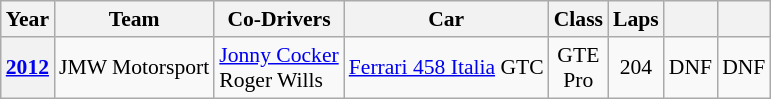<table class="wikitable" style="text-align:center; font-size:90%">
<tr>
<th>Year</th>
<th>Team</th>
<th>Co-Drivers</th>
<th>Car</th>
<th>Class</th>
<th>Laps</th>
<th></th>
<th></th>
</tr>
<tr>
<th><a href='#'>2012</a></th>
<td align="left" nowrap> JMW Motorsport</td>
<td align="left" nowrap> <a href='#'>Jonny Cocker</a><br> Roger Wills</td>
<td align="left" nowrap><a href='#'>Ferrari 458 Italia</a> GTC</td>
<td>GTE<br>Pro</td>
<td>204</td>
<td>DNF</td>
<td>DNF</td>
</tr>
</table>
